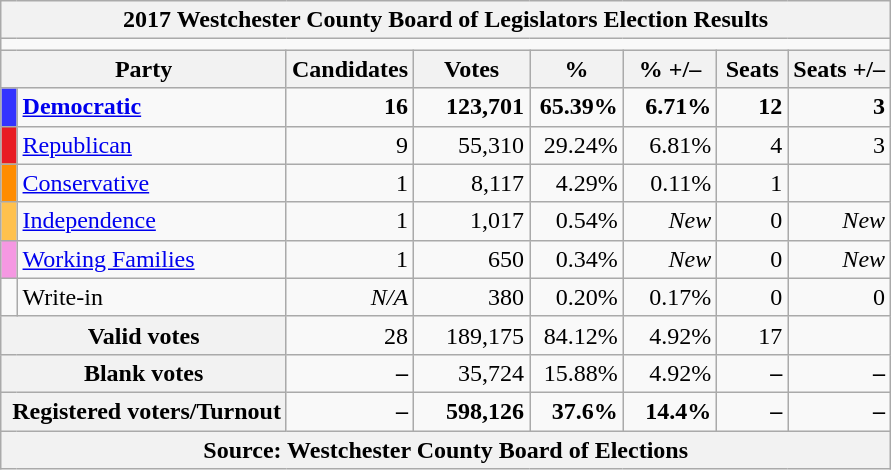<table class="wikitable" style="text-align:right;  margin-bottom:0">
<tr>
<th colspan="8"><strong>2017 Westchester County Board of Legislators Election Results</strong></th>
</tr>
<tr>
<td colspan="8" align="center"></td>
</tr>
<tr>
<th colspan="2" style="width:10px">Party</th>
<th>Candidates</th>
<th style="width:70px;">Votes</th>
<th style="width:55px;">%</th>
<th style="width:55px;">% +/–</th>
<th style="width:40px;">Seats</th>
<th>Seats +/–</th>
</tr>
<tr>
<td style="background:#3333FF;"></td>
<td style="text-align:left;"><a href='#'><strong>Democratic</strong></a></td>
<td><strong>16</strong></td>
<td><strong>123,701</strong></td>
<td><strong>65.39%</strong></td>
<td><strong> 6.71%</strong></td>
<td><strong>12</strong></td>
<td><strong> 3</strong></td>
</tr>
<tr>
<td style="background:#E81B23;"></td>
<td style="text-align:left;"><a href='#'>Republican</a></td>
<td>9</td>
<td>55,310</td>
<td>29.24%</td>
<td> 6.81%</td>
<td>4</td>
<td> 3</td>
</tr>
<tr>
<td style="background:#FF8C00;"></td>
<td style="text-align:left;"><a href='#'>Conservative</a></td>
<td>1</td>
<td>8,117</td>
<td>4.29%</td>
<td> 0.11%</td>
<td>1</td>
<td></td>
</tr>
<tr>
<td style="background:#FFC14E;"></td>
<td style="text-align:left;"><a href='#'>Independence</a></td>
<td>1</td>
<td>1,017</td>
<td>0.54%</td>
<td><em>New</em></td>
<td>0</td>
<td><em>New</em></td>
</tr>
<tr>
<td style="background:#f598e2;"></td>
<td style="text-align:left;"><a href='#'>Working Families</a></td>
<td>1</td>
<td>650</td>
<td>0.34%</td>
<td><em>New</em></td>
<td>0</td>
<td><em>New</em></td>
</tr>
<tr>
<td></td>
<td style="text-align:left;">Write-in</td>
<td><em>N/A</em></td>
<td>380</td>
<td>0.20%</td>
<td> 0.17%</td>
<td>0</td>
<td>0</td>
</tr>
<tr>
<th colspan="2">Valid votes</th>
<td>28</td>
<td>189,175</td>
<td>84.12%</td>
<td> 4.92%</td>
<td>17</td>
<td></td>
</tr>
<tr>
<th colspan="2">Blank votes</th>
<td><strong>–</strong></td>
<td>35,724</td>
<td>15.88%</td>
<td> 4.92%</td>
<td><strong>–</strong></td>
<td><strong>–</strong></td>
</tr>
<tr>
<th colspan="2" rowspan="1"> Registered voters/Turnout</th>
<td><strong>–</strong></td>
<td><strong>598,126</strong></td>
<td><strong>37.6%</strong></td>
<td><strong> 14.4%</strong></td>
<td><strong>–</strong></td>
<td><strong>–</strong></td>
</tr>
<tr>
<th colspan="8"><strong>Source:</strong> Westchester County Board of Elections </th>
</tr>
</table>
